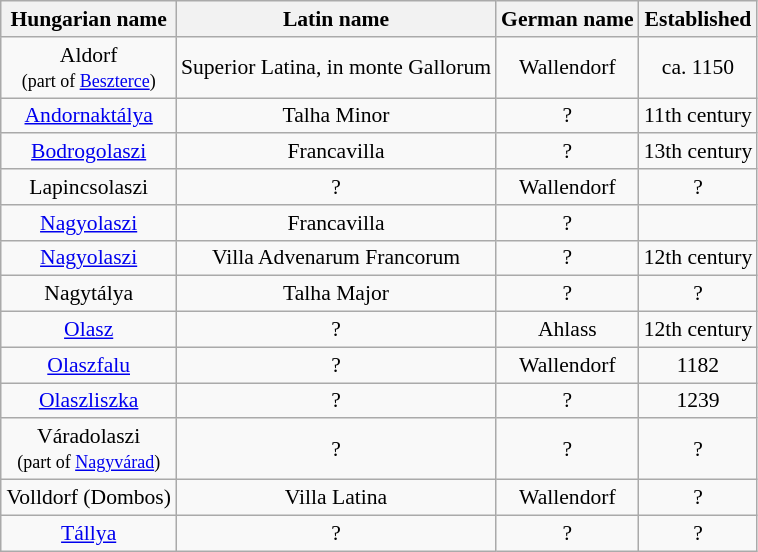<table class="wikitable sortable" style="float:; margin:0 0 0.5em 1em; text-align:center; font-size:90%;">
<tr>
<th>Hungarian name</th>
<th>Latin name</th>
<th>German name</th>
<th>Established</th>
</tr>
<tr>
<td>Aldorf <br><small>(part of <a href='#'>Beszterce</a>)</small></td>
<td>Superior Latina, in monte Gallorum</td>
<td>Wallendorf</td>
<td>ca. 1150</td>
</tr>
<tr>
<td><a href='#'>Andornaktálya</a></td>
<td>Talha Minor</td>
<td>?</td>
<td>11th century</td>
</tr>
<tr>
<td><a href='#'>Bodrogolaszi</a></td>
<td>Francavilla</td>
<td>?</td>
<td>13th century</td>
</tr>
<tr>
<td>Lapincsolaszi</td>
<td>?</td>
<td>Wallendorf</td>
<td>?</td>
</tr>
<tr>
<td><a href='#'>Nagyolaszi</a></td>
<td>Francavilla</td>
<td>?</td>
<td></td>
</tr>
<tr>
<td><a href='#'>Nagyolaszi</a></td>
<td>Villa Advenarum Francorum</td>
<td>?</td>
<td>12th century</td>
</tr>
<tr>
<td>Nagytálya</td>
<td>Talha Major</td>
<td>?</td>
<td>?</td>
</tr>
<tr>
<td><a href='#'>Olasz</a></td>
<td>?</td>
<td>Ahlass</td>
<td>12th century</td>
</tr>
<tr>
<td><a href='#'>Olaszfalu</a></td>
<td>?</td>
<td>Wallendorf</td>
<td>1182</td>
</tr>
<tr>
<td><a href='#'>Olaszliszka</a></td>
<td>?</td>
<td>?</td>
<td>1239</td>
</tr>
<tr>
<td>Váradolaszi <br><small>(part of <a href='#'>Nagyvárad</a>)</small></td>
<td>?</td>
<td>?</td>
<td>?</td>
</tr>
<tr>
<td>Volldorf (Dombos)</td>
<td>Villa Latina</td>
<td>Wallendorf</td>
<td>?</td>
</tr>
<tr>
<td><a href='#'>Tállya</a></td>
<td>?</td>
<td>?</td>
<td>?</td>
</tr>
</table>
